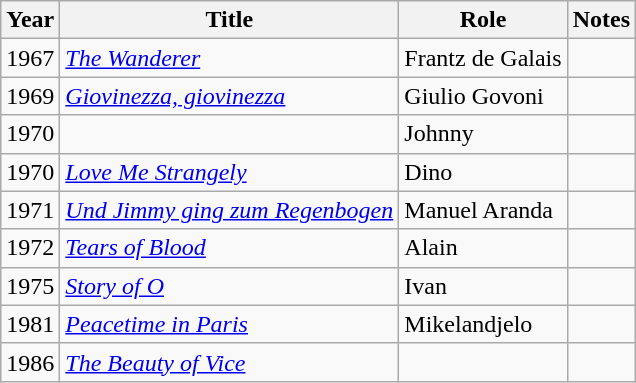<table class="wikitable sortable">
<tr>
<th>Year</th>
<th>Title</th>
<th>Role</th>
<th class="unsortable">Notes</th>
</tr>
<tr>
<td>1967</td>
<td><em><a href='#'>The Wanderer</a></em></td>
<td>Frantz de Galais</td>
<td></td>
</tr>
<tr>
<td>1969</td>
<td><em><a href='#'>Giovinezza, giovinezza</a></em></td>
<td>Giulio Govoni</td>
<td></td>
</tr>
<tr>
<td>1970</td>
<td><em></em></td>
<td>Johnny</td>
<td></td>
</tr>
<tr>
<td>1970</td>
<td><em><a href='#'>Love Me Strangely</a></em></td>
<td>Dino</td>
<td></td>
</tr>
<tr>
<td>1971</td>
<td><em><a href='#'>Und Jimmy ging zum Regenbogen</a></em></td>
<td>Manuel Aranda</td>
<td></td>
</tr>
<tr>
<td>1972</td>
<td><em><a href='#'>Tears of Blood</a></em></td>
<td>Alain</td>
<td></td>
</tr>
<tr>
<td>1975</td>
<td><em><a href='#'>Story of O</a></em></td>
<td>Ivan</td>
<td></td>
</tr>
<tr>
<td>1981</td>
<td><em><a href='#'>Peacetime in Paris</a></em></td>
<td>Mikelandjelo</td>
<td></td>
</tr>
<tr>
<td>1986</td>
<td><em><a href='#'>The Beauty of Vice</a></em></td>
<td></td>
<td></td>
</tr>
</table>
